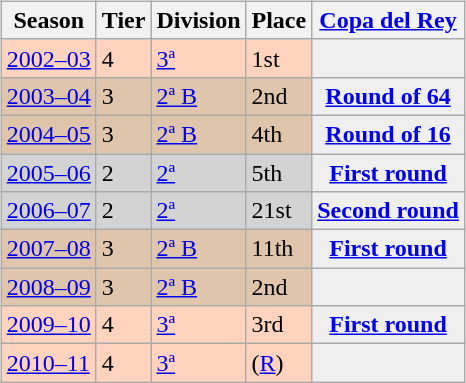<table>
<tr>
<td valign="top" width=49%><br><table class="wikitable">
<tr style="background:#f0f6fa;">
<th>Season</th>
<th>Tier</th>
<th>Division</th>
<th>Place</th>
<th><a href='#'>Copa del Rey</a></th>
</tr>
<tr>
<td style="background:#FFD3BD;"><a href='#'>2002–03</a></td>
<td style="background:#FFD3BD;">4</td>
<td style="background:#FFD3BD;"><a href='#'>3ª</a></td>
<td style="background:#FFD3BD;">1st</td>
<th style="background:#efefef;"></th>
</tr>
<tr>
<td style="background:#DEC5AB;"><a href='#'>2003–04</a></td>
<td style="background:#DEC5AB;">3</td>
<td style="background:#DEC5AB;"><a href='#'>2ª B</a></td>
<td style="background:#DEC5AB;">2nd</td>
<th style="background:#efefef;"><a href='#'>Round of 64</a></th>
</tr>
<tr>
<td style="background:#DEC5AB;"><a href='#'>2004–05</a></td>
<td style="background:#DEC5AB;">3</td>
<td style="background:#DEC5AB;"><a href='#'>2ª B</a></td>
<td style="background:#DEC5AB;">4th</td>
<th style="background:#efefef;"><a href='#'>Round of 16</a></th>
</tr>
<tr>
<td style="background:#D3D3D3;"><a href='#'>2005–06</a></td>
<td style="background:#D3D3D3;">2</td>
<td style="background:#D3D3D3;"><a href='#'>2ª</a></td>
<td style="background:#D3D3D3;">5th</td>
<th style="background:#efefef;"><a href='#'>First round</a></th>
</tr>
<tr>
<td style="background:#D3D3D3;"><a href='#'>2006–07</a></td>
<td style="background:#D3D3D3;">2</td>
<td style="background:#D3D3D3;"><a href='#'>2ª</a></td>
<td style="background:#D3D3D3;">21st</td>
<th style="background:#efefef;"><a href='#'>Second round</a></th>
</tr>
<tr>
<td style="background:#DEC5AB;"><a href='#'>2007–08</a></td>
<td style="background:#DEC5AB;">3</td>
<td style="background:#DEC5AB;"><a href='#'>2ª B</a></td>
<td style="background:#DEC5AB;">11th</td>
<th style="background:#efefef;"><a href='#'>First round</a></th>
</tr>
<tr>
<td style="background:#DEC5AB;"><a href='#'>2008–09</a></td>
<td style="background:#DEC5AB;">3</td>
<td style="background:#DEC5AB;"><a href='#'>2ª B</a></td>
<td style="background:#DEC5AB;">2nd</td>
<th style="background:#efefef;"></th>
</tr>
<tr>
<td style="background:#FFD3BD;"><a href='#'>2009–10</a></td>
<td style="background:#FFD3BD;">4</td>
<td style="background:#FFD3BD;"><a href='#'>3ª</a></td>
<td style="background:#FFD3BD;">3rd</td>
<th style="background:#efefef;"><a href='#'>First round</a></th>
</tr>
<tr>
<td style="background:#FFD3BD;"><a href='#'>2010–11</a></td>
<td style="background:#FFD3BD;">4</td>
<td style="background:#FFD3BD;"><a href='#'>3ª</a></td>
<td style="background:#FFD3BD;">(<a href='#'>R</a>)</td>
<th style="background:#efefef;"></th>
</tr>
</table>
</td>
</tr>
</table>
